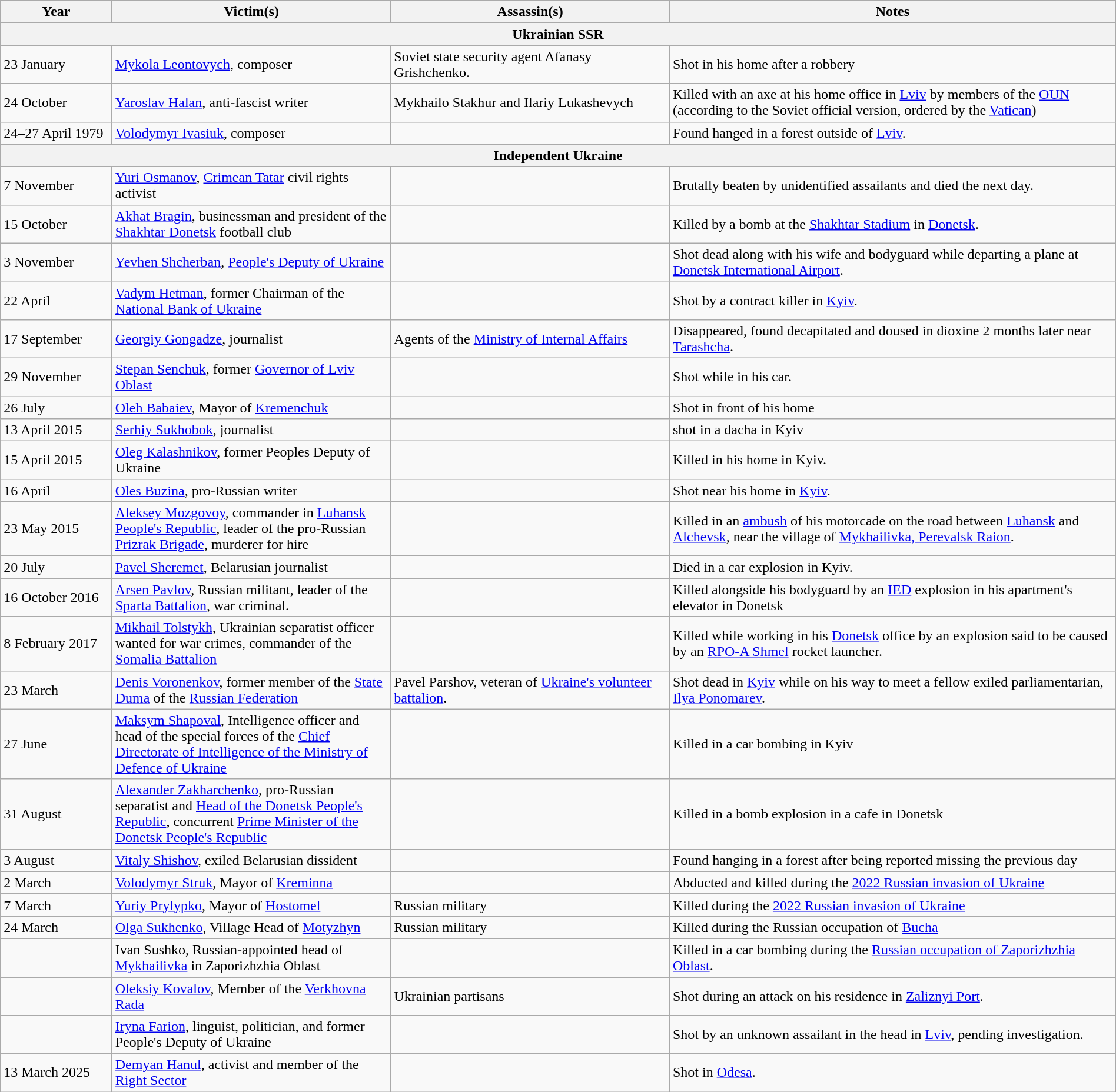<table class="wikitable sortable" style="width:100%">
<tr>
<th style="width:10%">Year</th>
<th style="width:25%">Victim(s)</th>
<th style="width:25%">Assassin(s)</th>
<th style="width:40%">Notes</th>
</tr>
<tr>
<th colspan=4>Ukrainian SSR</th>
</tr>
<tr>
<td>23 January </td>
<td><a href='#'>Mykola Leontovych</a>, composer</td>
<td>Soviet state security agent Afanasy Grishchenko.</td>
<td>Shot in his home after a robbery</td>
</tr>
<tr>
<td>24 October </td>
<td><a href='#'>Yaroslav Halan</a>, anti-fascist writer</td>
<td>Mykhailo Stakhur and Ilariy Lukashevych</td>
<td>Killed with an axe at his home office in <a href='#'>Lviv</a> by members of the <a href='#'>OUN</a> (according to the Soviet official version, ordered by the <a href='#'>Vatican</a>)</td>
</tr>
<tr>
<td>24–27 April 1979</td>
<td><a href='#'>Volodymyr Ivasiuk</a>, composer</td>
<td></td>
<td>Found hanged in a forest outside of <a href='#'>Lviv</a>.</td>
</tr>
<tr>
<th colspan=4>Independent Ukraine</th>
</tr>
<tr>
<td>7 November </td>
<td><a href='#'>Yuri Osmanov</a>, <a href='#'>Crimean Tatar</a> civil rights activist</td>
<td></td>
<td>Brutally beaten by unidentified assailants and died the next day.</td>
</tr>
<tr>
<td>15 October </td>
<td><a href='#'>Akhat Bragin</a>, businessman and president of the <a href='#'>Shakhtar Donetsk</a> football club</td>
<td></td>
<td>Killed by a bomb at the <a href='#'>Shakhtar Stadium</a> in <a href='#'>Donetsk</a>.</td>
</tr>
<tr>
<td>3 November </td>
<td><a href='#'>Yevhen Shcherban</a>, <a href='#'>People's Deputy of Ukraine</a></td>
<td></td>
<td>Shot dead along with his wife and bodyguard while departing a plane at <a href='#'>Donetsk International Airport</a>.</td>
</tr>
<tr>
<td>22 April </td>
<td><a href='#'>Vadym Hetman</a>, former Chairman of the <a href='#'>National Bank of Ukraine</a></td>
<td></td>
<td>Shot by a contract killer in <a href='#'>Kyiv</a>.</td>
</tr>
<tr>
<td>17 September </td>
<td><a href='#'>Georgiy Gongadze</a>, journalist</td>
<td>Agents of the <a href='#'>Ministry of Internal Affairs</a></td>
<td>Disappeared, found decapitated and doused in dioxine 2 months later near <a href='#'>Tarashcha</a>.</td>
</tr>
<tr>
<td>29 November </td>
<td><a href='#'>Stepan Senchuk</a>, former <a href='#'>Governor of Lviv Oblast</a></td>
<td></td>
<td>Shot while in his car.</td>
</tr>
<tr>
<td>26 July </td>
<td><a href='#'>Oleh Babaiev</a>, Mayor of <a href='#'>Kremenchuk</a></td>
<td></td>
<td>Shot in front of his home</td>
</tr>
<tr>
<td>13 April 2015</td>
<td><a href='#'>Serhiy Sukhobok</a>, journalist</td>
<td></td>
<td>shot in a dacha in Kyiv</td>
</tr>
<tr>
<td>15 April 2015</td>
<td><a href='#'>Oleg Kalashnikov</a>, former Peoples Deputy of Ukraine</td>
<td></td>
<td>Killed in his home in Kyiv.</td>
</tr>
<tr>
<td>16 April </td>
<td><a href='#'>Oles Buzina</a>, pro-Russian writer</td>
<td></td>
<td>Shot near his home in <a href='#'>Kyiv</a>.</td>
</tr>
<tr>
<td>23 May 2015</td>
<td><a href='#'>Aleksey Mozgovoy</a>, commander in <a href='#'>Luhansk People's Republic</a>, leader of the pro-Russian <a href='#'>Prizrak Brigade</a>, murderer for hire</td>
<td></td>
<td>Killed in an <a href='#'>ambush</a> of his motorcade on the road between <a href='#'>Luhansk</a> and <a href='#'>Alchevsk</a>, near the village of <a href='#'>Mykhailivka, Perevalsk Raion</a>.</td>
</tr>
<tr>
<td>20 July </td>
<td><a href='#'>Pavel Sheremet</a>, Belarusian journalist</td>
<td></td>
<td>Died in a car explosion in Kyiv.</td>
</tr>
<tr>
<td>16 October 2016</td>
<td><a href='#'>Arsen Pavlov</a>, Russian militant, leader of the <a href='#'>Sparta Battalion</a>, war criminal.</td>
<td></td>
<td>Killed alongside his bodyguard by an <a href='#'>IED</a> explosion in his apartment's elevator in Donetsk</td>
</tr>
<tr>
<td>8 February 2017</td>
<td><a href='#'>Mikhail Tolstykh</a>, Ukrainian separatist officer wanted for war crimes, commander of the  <a href='#'>Somalia Battalion</a></td>
<td></td>
<td>Killed while working in his <a href='#'>Donetsk</a> office by an explosion said to be caused by an <a href='#'>RPO-A Shmel</a> rocket launcher.</td>
</tr>
<tr>
<td>23 March </td>
<td><a href='#'>Denis Voronenkov</a>, former member of the <a href='#'>State Duma</a> of the <a href='#'>Russian Federation</a></td>
<td>Pavel Parshov, veteran of <a href='#'>Ukraine's volunteer battalion</a>.</td>
<td>Shot dead in <a href='#'>Kyiv</a> while on his way to meet a fellow exiled parliamentarian, <a href='#'>Ilya Ponomarev</a>.</td>
</tr>
<tr>
<td>27 June </td>
<td><a href='#'>Maksym Shapoval</a>, Intelligence officer and head of the special forces of the <a href='#'>Chief Directorate of Intelligence of the Ministry of Defence of Ukraine</a></td>
<td></td>
<td>Killed in a car bombing in Kyiv</td>
</tr>
<tr>
<td>31 August </td>
<td><a href='#'>Alexander Zakharchenko</a>, pro-Russian separatist and <a href='#'>Head of the Donetsk People's Republic</a>, concurrent <a href='#'>Prime Minister of the Donetsk People's Republic</a></td>
<td></td>
<td>Killed in a bomb explosion in a cafe in Donetsk</td>
</tr>
<tr>
<td>3 August </td>
<td><a href='#'>Vitaly Shishov</a>, exiled Belarusian dissident</td>
<td></td>
<td>Found hanging in a forest after being reported missing the previous day</td>
</tr>
<tr>
<td>2 March </td>
<td><a href='#'>Volodymyr Struk</a>, Mayor of <a href='#'>Kreminna</a></td>
<td></td>
<td>Abducted and killed during the <a href='#'>2022 Russian invasion of Ukraine</a></td>
</tr>
<tr>
<td>7 March </td>
<td><a href='#'>Yuriy Prylypko</a>, Mayor of <a href='#'>Hostomel</a></td>
<td>Russian military</td>
<td>Killed during the <a href='#'>2022 Russian invasion of Ukraine</a></td>
</tr>
<tr>
<td>24 March </td>
<td><a href='#'>Olga Sukhenko</a>, Village Head of <a href='#'>Motyzhyn</a></td>
<td>Russian military</td>
<td>Killed during the Russian occupation of <a href='#'>Bucha</a></td>
</tr>
<tr>
<td></td>
<td>Ivan Sushko, Russian-appointed head of <a href='#'>Mykhailivka</a> in Zaporizhzhia Oblast</td>
<td></td>
<td>Killed in a car bombing during the <a href='#'>Russian occupation of Zaporizhzhia Oblast</a>.</td>
</tr>
<tr>
<td></td>
<td><a href='#'>Oleksiy Kovalov</a>, Member of the <a href='#'>Verkhovna Rada</a></td>
<td>Ukrainian partisans</td>
<td>Shot during an attack on his residence in <a href='#'>Zaliznyi Port</a>.</td>
</tr>
<tr>
<td></td>
<td><a href='#'>Iryna Farion</a>, linguist, politician, and former People's Deputy of Ukraine</td>
<td></td>
<td>Shot by an unknown assailant in the head in <a href='#'>Lviv</a>, pending investigation.</td>
</tr>
<tr>
<td>13 March 2025</td>
<td><a href='#'>Demyan Hanul</a>, activist and member of the <a href='#'>Right Sector</a></td>
<td></td>
<td>Shot in <a href='#'>Odesa</a>.</td>
</tr>
</table>
